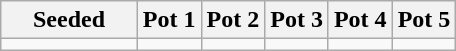<table class="wikitable">
<tr>
<th width=30%>Seeded</th>
<th width=14%>Pot 1</th>
<th width=14%>Pot 2</th>
<th width=14%>Pot 3</th>
<th width=14%>Pot 4</th>
<th width=14%>Pot 5</th>
</tr>
<tr>
<td></td>
<td></td>
<td></td>
<td></td>
<td></td>
<td></td>
</tr>
</table>
